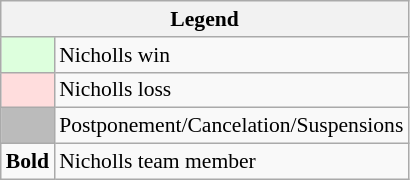<table class="wikitable" style="font-size:90%">
<tr>
<th colspan="2">Legend</th>
</tr>
<tr>
<td bgcolor="#ddffdd"> </td>
<td>Nicholls win</td>
</tr>
<tr>
<td bgcolor="#ffdddd"> </td>
<td>Nicholls loss</td>
</tr>
<tr>
<td bgcolor="#bbbbbb"> </td>
<td>Postponement/Cancelation/Suspensions</td>
</tr>
<tr>
<td><strong>Bold</strong></td>
<td>Nicholls team member</td>
</tr>
</table>
